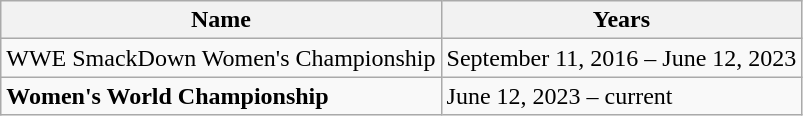<table class="wikitable">
<tr>
<th>Name</th>
<th>Years</th>
</tr>
<tr>
<td>WWE SmackDown Women's Championship</td>
<td>September 11, 2016 – June 12, 2023</td>
</tr>
<tr>
<td><strong>Women's World Championship</strong></td>
<td>June 12, 2023 – current</td>
</tr>
</table>
